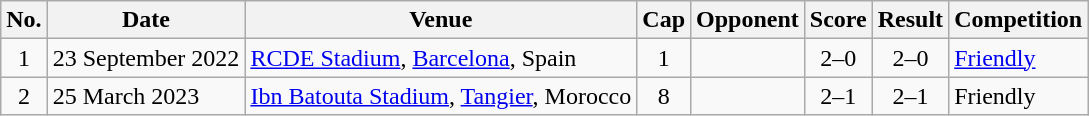<table class="wikitable sortable">
<tr>
<th scope="col">No.</th>
<th scope="col">Date</th>
<th scope="col">Venue</th>
<th scope="col">Cap</th>
<th scope="col">Opponent</th>
<th scope="col">Score</th>
<th scope="col">Result</th>
<th scope="col">Competition</th>
</tr>
<tr>
<td align="center">1</td>
<td>23 September 2022</td>
<td><a href='#'>RCDE Stadium</a>, <a href='#'>Barcelona</a>, Spain</td>
<td align="center">1</td>
<td></td>
<td align="center">2–0</td>
<td align="center">2–0</td>
<td><a href='#'>Friendly</a></td>
</tr>
<tr>
<td align="center">2</td>
<td>25 March 2023</td>
<td><a href='#'>Ibn Batouta Stadium</a>, <a href='#'>Tangier</a>, Morocco</td>
<td align="center">8</td>
<td></td>
<td align="center">2–1</td>
<td align="center">2–1</td>
<td>Friendly</td>
</tr>
</table>
